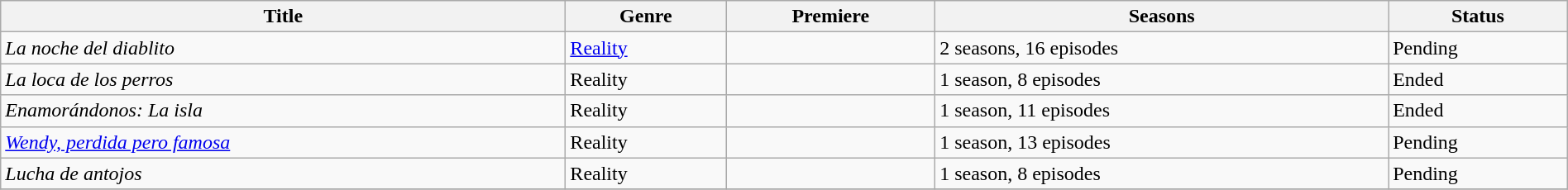<table class="wikitable sortable" style="width:100%;">
<tr>
<th>Title</th>
<th>Genre</th>
<th>Premiere</th>
<th>Seasons</th>
<th>Status</th>
</tr>
<tr>
<td><em>La noche del diablito</em></td>
<td><a href='#'>Reality</a></td>
<td></td>
<td>2 seasons, 16 episodes</td>
<td>Pending</td>
</tr>
<tr>
<td><em>La loca de los perros</em></td>
<td>Reality</td>
<td></td>
<td>1 season, 8 episodes</td>
<td>Ended</td>
</tr>
<tr>
<td><em>Enamorándonos: La isla</em></td>
<td>Reality</td>
<td></td>
<td>1 season, 11 episodes</td>
<td>Ended</td>
</tr>
<tr>
<td><em><a href='#'>Wendy, perdida pero famosa</a></em></td>
<td>Reality</td>
<td></td>
<td>1 season, 13 episodes</td>
<td>Pending</td>
</tr>
<tr>
<td><em>Lucha de antojos</em></td>
<td>Reality</td>
<td></td>
<td>1 season, 8 episodes</td>
<td>Pending</td>
</tr>
<tr>
</tr>
</table>
